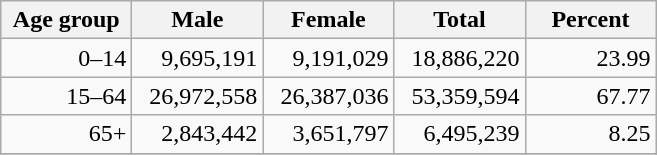<table class="wikitable">
<tr>
<th width="80">Age group</th>
<th width="80">Male</th>
<th width="80">Female</th>
<th width="80">Total</th>
<th width="80">Percent</th>
</tr>
<tr>
<td align="right">0–14</td>
<td align="right">9,695,191</td>
<td align="right">9,191,029</td>
<td align="right">18,886,220</td>
<td align="right">23.99</td>
</tr>
<tr>
<td align="right">15–64</td>
<td align="right">26,972,558</td>
<td align="right">26,387,036</td>
<td align="right">53,359,594</td>
<td align="right">67.77</td>
</tr>
<tr>
<td align="right">65+</td>
<td align="right">2,843,442</td>
<td align="right">3,651,797</td>
<td align="right">6,495,239</td>
<td align="right">8.25</td>
</tr>
<tr>
</tr>
</table>
